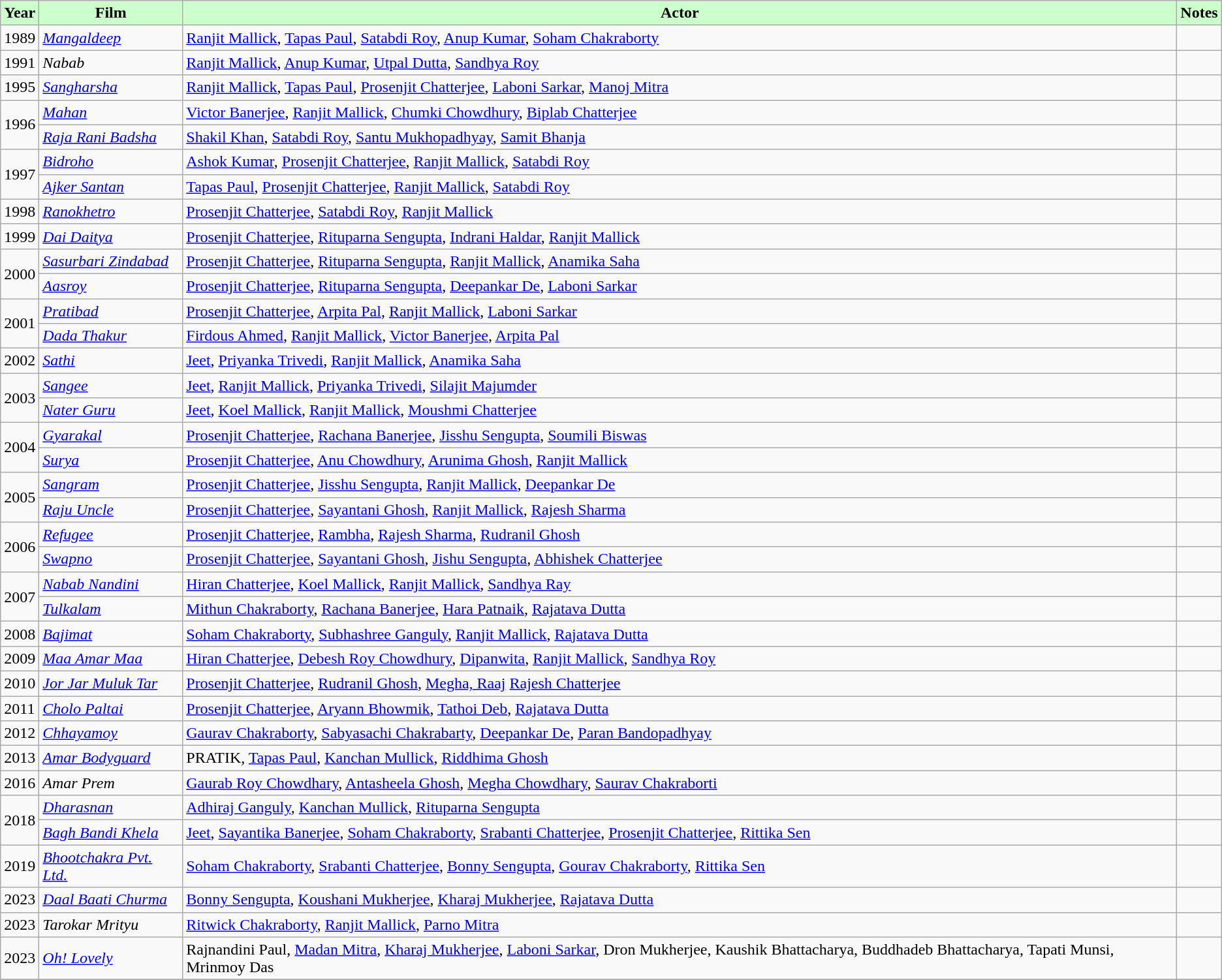<table class="wikitable sortable">
<tr>
<th style="background:#cfc; text-align:center;"><strong>Year</strong></th>
<th style="background:#cfc; text-align:center;"><strong>Film</strong></th>
<th style="background:#cfc; text-align:center;"><strong>Actor</strong></th>
<th style="background:#cfc; text-align:center;"><strong>Notes</strong></th>
</tr>
<tr>
<td>1989</td>
<td><em><a href='#'>Mangaldeep</a></em></td>
<td><a href='#'>Ranjit Mallick</a>, <a href='#'>Tapas Paul</a>, <a href='#'>Satabdi Roy</a>, <a href='#'>Anup Kumar</a>, <a href='#'>Soham Chakraborty</a></td>
<td></td>
</tr>
<tr>
<td>1991</td>
<td><em>Nabab</em></td>
<td><a href='#'>Ranjit Mallick</a>, <a href='#'>Anup Kumar</a>, <a href='#'>Utpal Dutta</a>, <a href='#'>Sandhya Roy</a></td>
<td></td>
</tr>
<tr>
<td>1995</td>
<td><em><a href='#'>Sangharsha</a></em></td>
<td><a href='#'>Ranjit Mallick</a>, <a href='#'>Tapas Paul</a>, <a href='#'>Prosenjit Chatterjee</a>, <a href='#'>Laboni Sarkar</a>, <a href='#'>Manoj Mitra</a></td>
<td></td>
</tr>
<tr>
<td rowspan="2">1996</td>
<td><em><a href='#'>Mahan</a></em></td>
<td><a href='#'>Victor Banerjee</a>, <a href='#'>Ranjit Mallick</a>, <a href='#'>Chumki Chowdhury</a>, <a href='#'>Biplab Chatterjee</a></td>
<td></td>
</tr>
<tr>
<td><em><a href='#'>Raja Rani Badsha</a></em></td>
<td><a href='#'>Shakil Khan</a>, <a href='#'>Satabdi Roy</a>, <a href='#'>Santu Mukhopadhyay</a>, <a href='#'>Samit Bhanja</a></td>
<td></td>
</tr>
<tr>
<td rowspan="2">1997</td>
<td><em><a href='#'>Bidroho</a></em></td>
<td><a href='#'>Ashok Kumar</a>, <a href='#'>Prosenjit Chatterjee</a>, <a href='#'>Ranjit Mallick</a>, <a href='#'>Satabdi Roy</a></td>
<td></td>
</tr>
<tr>
<td><em><a href='#'>Ajker Santan</a></em></td>
<td><a href='#'>Tapas Paul</a>, <a href='#'>Prosenjit Chatterjee</a>, <a href='#'>Ranjit Mallick</a>, <a href='#'>Satabdi Roy</a></td>
<td></td>
</tr>
<tr>
<td>1998</td>
<td><em><a href='#'>Ranokhetro</a></em></td>
<td><a href='#'>Prosenjit Chatterjee</a>, <a href='#'>Satabdi Roy</a>, <a href='#'>Ranjit Mallick</a></td>
<td></td>
</tr>
<tr>
<td>1999</td>
<td><em><a href='#'>Dai Daitya</a></em></td>
<td><a href='#'>Prosenjit Chatterjee</a>, <a href='#'>Rituparna Sengupta</a>, <a href='#'>Indrani Haldar</a>, <a href='#'>Ranjit Mallick</a></td>
<td></td>
</tr>
<tr>
<td rowspan="2">2000</td>
<td><em><a href='#'>Sasurbari Zindabad</a></em></td>
<td><a href='#'>Prosenjit Chatterjee</a>, <a href='#'>Rituparna Sengupta</a>, <a href='#'>Ranjit Mallick</a>, <a href='#'>Anamika Saha</a></td>
<td></td>
</tr>
<tr>
<td><em><a href='#'>Aasroy</a></em></td>
<td><a href='#'>Prosenjit Chatterjee</a>, <a href='#'>Rituparna Sengupta</a>, <a href='#'>Deepankar De</a>, <a href='#'>Laboni Sarkar</a></td>
<td></td>
</tr>
<tr>
<td rowspan="2">2001</td>
<td><em><a href='#'>Pratibad</a></em></td>
<td><a href='#'>Prosenjit Chatterjee</a>, <a href='#'>Arpita Pal</a>, <a href='#'>Ranjit Mallick</a>, <a href='#'>Laboni Sarkar</a></td>
<td></td>
</tr>
<tr>
<td><em><a href='#'>Dada Thakur</a></em></td>
<td><a href='#'>Firdous Ahmed</a>, <a href='#'>Ranjit Mallick</a>, <a href='#'>Victor Banerjee</a>, <a href='#'>Arpita Pal</a></td>
<td></td>
</tr>
<tr>
<td>2002</td>
<td><em><a href='#'>Sathi</a></em></td>
<td><a href='#'>Jeet</a>, <a href='#'>Priyanka Trivedi</a>, <a href='#'>Ranjit Mallick</a>, <a href='#'>Anamika Saha</a></td>
<td></td>
</tr>
<tr>
<td rowspan="2">2003</td>
<td><em><a href='#'>Sangee</a></em></td>
<td><a href='#'>Jeet</a>, <a href='#'>Ranjit Mallick</a>, <a href='#'>Priyanka Trivedi</a>, <a href='#'>Silajit Majumder</a></td>
<td></td>
</tr>
<tr>
<td><em><a href='#'>Nater Guru</a></em></td>
<td><a href='#'>Jeet</a>, <a href='#'>Koel Mallick</a>, <a href='#'>Ranjit Mallick</a>, <a href='#'>Moushmi Chatterjee</a></td>
<td></td>
</tr>
<tr>
<td rowspan="2">2004</td>
<td><em><a href='#'>Gyarakal</a></em></td>
<td><a href='#'>Prosenjit Chatterjee</a>, <a href='#'>Rachana Banerjee</a>, <a href='#'>Jisshu Sengupta</a>, <a href='#'>Soumili Biswas</a></td>
<td></td>
</tr>
<tr>
<td><em><a href='#'>Surya</a></em></td>
<td><a href='#'>Prosenjit Chatterjee</a>, <a href='#'>Anu Chowdhury</a>, <a href='#'>Arunima Ghosh</a>, <a href='#'>Ranjit Mallick</a></td>
<td></td>
</tr>
<tr>
<td rowspan="2">2005</td>
<td><em><a href='#'>Sangram</a></em></td>
<td><a href='#'>Prosenjit Chatterjee</a>, <a href='#'>Jisshu Sengupta</a>, <a href='#'>Ranjit Mallick</a>, <a href='#'>Deepankar De</a></td>
<td></td>
</tr>
<tr>
<td><em><a href='#'>Raju Uncle</a></em></td>
<td><a href='#'>Prosenjit Chatterjee</a>, <a href='#'>Sayantani Ghosh</a>, <a href='#'>Ranjit Mallick</a>, <a href='#'>Rajesh Sharma</a></td>
<td></td>
</tr>
<tr>
<td rowspan="2">2006</td>
<td><em><a href='#'>Refugee</a></em></td>
<td><a href='#'>Prosenjit Chatterjee</a>, <a href='#'>Rambha</a>, <a href='#'>Rajesh Sharma</a>, <a href='#'>Rudranil Ghosh</a></td>
<td></td>
</tr>
<tr>
<td><em><a href='#'>Swapno</a></em></td>
<td><a href='#'>Prosenjit Chatterjee</a>, <a href='#'>Sayantani Ghosh</a>, <a href='#'>Jishu Sengupta</a>, <a href='#'>Abhishek Chatterjee</a></td>
<td></td>
</tr>
<tr>
<td rowspan="2">2007</td>
<td><em><a href='#'>Nabab Nandini</a></em></td>
<td><a href='#'>Hiran Chatterjee</a>, <a href='#'>Koel Mallick</a>, <a href='#'>Ranjit Mallick</a>, <a href='#'>Sandhya Ray</a></td>
<td></td>
</tr>
<tr>
<td><em><a href='#'>Tulkalam</a></em></td>
<td><a href='#'>Mithun Chakraborty</a>, <a href='#'>Rachana Banerjee</a>, <a href='#'>Hara Patnaik</a>, <a href='#'>Rajatava Dutta</a></td>
<td></td>
</tr>
<tr>
<td>2008</td>
<td><em><a href='#'>Bajimat</a></em></td>
<td><a href='#'>Soham Chakraborty</a>, <a href='#'>Subhashree Ganguly</a>, <a href='#'>Ranjit Mallick</a>, <a href='#'>Rajatava Dutta</a></td>
<td></td>
</tr>
<tr>
<td>2009</td>
<td><em><a href='#'>Maa Amar Maa</a></em></td>
<td><a href='#'>Hiran Chatterjee</a>, <a href='#'>Debesh Roy Chowdhury</a>, <a href='#'>Dipanwita</a>, <a href='#'>Ranjit Mallick</a>, <a href='#'>Sandhya Roy</a></td>
<td></td>
</tr>
<tr>
<td>2010</td>
<td><em><a href='#'>Jor Jar Muluk Tar</a></em></td>
<td><a href='#'>Prosenjit Chatterjee</a>, <a href='#'>Rudranil Ghosh</a>, <a href='#'>Megha, Raaj</a> <a href='#'>Rajesh Chatterjee</a></td>
<td></td>
</tr>
<tr>
<td>2011</td>
<td><em><a href='#'>Cholo Paltai</a></em></td>
<td><a href='#'>Prosenjit Chatterjee</a>, <a href='#'>Aryann Bhowmik</a>, <a href='#'>Tathoi Deb</a>, <a href='#'>Rajatava Dutta</a></td>
<td></td>
</tr>
<tr>
<td>2012</td>
<td><em><a href='#'>Chhayamoy</a></em></td>
<td><a href='#'>Gaurav Chakraborty</a>, <a href='#'>Sabyasachi Chakrabarty</a>, <a href='#'>Deepankar De</a>, <a href='#'>Paran Bandopadhyay</a></td>
<td></td>
</tr>
<tr>
<td>2013</td>
<td><em><a href='#'>Amar Bodyguard</a></em></td>
<td>PRATIK, <a href='#'>Tapas Paul</a>, <a href='#'>Kanchan Mullick</a>, <a href='#'>Riddhima Ghosh</a></td>
<td></td>
</tr>
<tr>
<td>2016</td>
<td><em>Amar Prem</em></td>
<td><a href='#'>Gaurab Roy Chowdhary</a>, <a href='#'>Antasheela Ghosh</a>, <a href='#'>Megha Chowdhary</a>, <a href='#'>Saurav Chakraborti</a></td>
<td></td>
</tr>
<tr>
<td rowspan="2">2018</td>
<td><em><a href='#'>Dharasnan</a></em></td>
<td><a href='#'>Adhiraj Ganguly</a>, <a href='#'>Kanchan Mullick</a>, <a href='#'>Rituparna Sengupta</a></td>
<td></td>
</tr>
<tr>
<td><em><a href='#'>Bagh Bandi Khela</a></em></td>
<td><a href='#'>Jeet</a>, <a href='#'>Sayantika Banerjee</a>, <a href='#'>Soham Chakraborty</a>, <a href='#'>Srabanti Chatterjee</a>, <a href='#'>Prosenjit Chatterjee</a>, <a href='#'>Rittika Sen</a></td>
<td></td>
</tr>
<tr>
<td>2019</td>
<td><em><a href='#'>Bhootchakra Pvt. Ltd.</a></em></td>
<td><a href='#'>Soham Chakraborty</a>, <a href='#'>Srabanti Chatterjee</a>, <a href='#'>Bonny Sengupta</a>, <a href='#'>Gourav Chakraborty</a>, <a href='#'>Rittika Sen</a></td>
<td></td>
</tr>
<tr>
<td>2023</td>
<td><em><a href='#'>Daal Baati Churma</a></em></td>
<td><a href='#'>Bonny Sengupta</a>, <a href='#'>Koushani Mukherjee</a>, <a href='#'>Kharaj Mukherjee</a>, <a href='#'>Rajatava Dutta</a></td>
<td></td>
</tr>
<tr>
<td>2023</td>
<td><em>Tarokar Mrityu</em></td>
<td><a href='#'>Ritwick Chakraborty</a>, <a href='#'>Ranjit Mallick</a>, <a href='#'>Parno Mitra</a></td>
<td></td>
</tr>
<tr>
<td>2023</td>
<td><em><a href='#'>Oh! Lovely</a></em></td>
<td>Rajnandini Paul, <a href='#'>Madan Mitra</a>, <a href='#'>Kharaj Mukherjee</a>, <a href='#'>Laboni Sarkar</a>, Dron Mukherjee, Kaushik Bhattacharya, Buddhadeb Bhattacharya, Tapati Munsi, Mrinmoy Das</td>
<td></td>
</tr>
<tr>
</tr>
</table>
